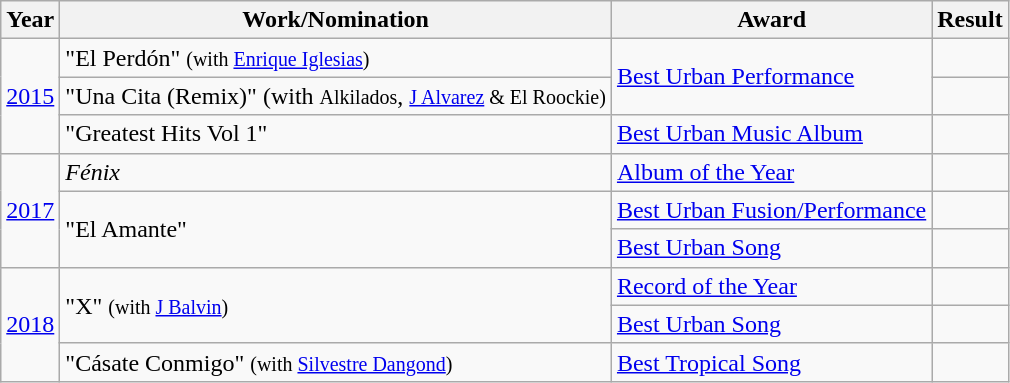<table class="wikitable">
<tr>
<th>Year</th>
<th>Work/Nomination</th>
<th>Award</th>
<th>Result</th>
</tr>
<tr>
<td rowspan=3><a href='#'>2015</a></td>
<td>"El Perdón" <small>(with <a href='#'>Enrique Iglesias</a>)</small></td>
<td rowspan=2><a href='#'>Best Urban Performance</a></td>
<td></td>
</tr>
<tr>
<td>"Una Cita (Remix)" (with <small>Alkilados</small>, <small><a href='#'>J Alvarez</a> & El Roockie)</small></td>
<td></td>
</tr>
<tr>
<td>"Greatest Hits Vol 1"</td>
<td><a href='#'>Best Urban Music Album</a></td>
<td></td>
</tr>
<tr>
<td rowspan=3><a href='#'>2017</a></td>
<td><em>Fénix</em></td>
<td><a href='#'>Album of the Year</a></td>
<td></td>
</tr>
<tr>
<td rowspan=2>"El Amante"</td>
<td><a href='#'>Best Urban Fusion/Performance</a></td>
<td></td>
</tr>
<tr>
<td><a href='#'>Best Urban Song</a></td>
<td></td>
</tr>
<tr>
<td rowspan=3><a href='#'>2018</a></td>
<td rowspan=2>"X" <small>(with <a href='#'>J Balvin</a>)</small></td>
<td><a href='#'>Record of the Year</a></td>
<td></td>
</tr>
<tr>
<td><a href='#'>Best Urban Song</a></td>
<td></td>
</tr>
<tr>
<td>"Cásate Conmigo" <small>(with <a href='#'>Silvestre Dangond</a>)</small></td>
<td><a href='#'>Best Tropical Song</a></td>
<td></td>
</tr>
</table>
